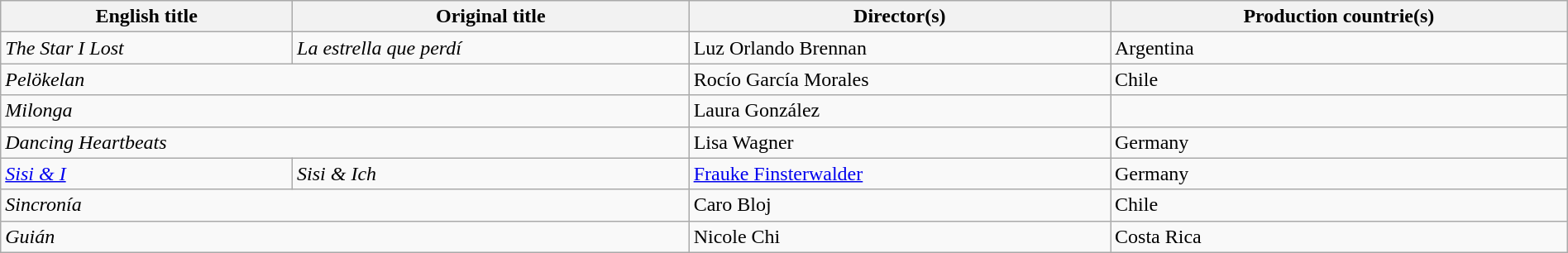<table class="sortable wikitable" style="width:100%; margin-bottom:4px" cellpadding="5">
<tr>
<th scope="col">English title</th>
<th scope="col">Original title</th>
<th scope="col">Director(s)</th>
<th scope="col">Production countrie(s)</th>
</tr>
<tr>
<td><em>The Star I Lost</em></td>
<td><em>La estrella que perdí</em></td>
<td>Luz Orlando Brennan</td>
<td>Argentina</td>
</tr>
<tr>
<td colspan="2"><em>Pelökelan</em></td>
<td>Rocío García Morales</td>
<td>Chile</td>
</tr>
<tr>
<td colspan="2"><em>Milonga</em></td>
<td>Laura González</td>
<td></td>
</tr>
<tr>
<td colspan="2"><em>Dancing Heartbeats</em></td>
<td>Lisa Wagner</td>
<td>Germany</td>
</tr>
<tr>
<td><em><a href='#'>Sisi & I</a></em></td>
<td><em>Sisi & Ich</em></td>
<td><a href='#'>Frauke Finsterwalder</a></td>
<td>Germany</td>
</tr>
<tr>
<td colspan="2"><em>Sincronía</em></td>
<td>Caro Bloj</td>
<td>Chile</td>
</tr>
<tr>
<td colspan="2"><em>Guián</em></td>
<td>Nicole Chi</td>
<td>Costa Rica</td>
</tr>
</table>
